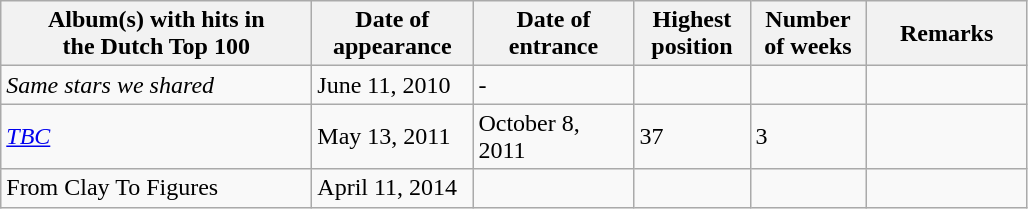<table class="wikitable">
<tr>
<th style="width:200px;">Album(s) with hits in<br> the Dutch Top 100</th>
<th style="width:100px;">Date of<br>appearance</th>
<th style="width:100px;">Date of<br>entrance</th>
<th style="width:70px;">Highest<br>position</th>
<th style="width:70px;">Number<br>of weeks</th>
<th style="width:100px;">Remarks</th>
</tr>
<tr>
<td align="left"><em>Same stars we shared</em></td>
<td>June 11, 2010</td>
<td>-</td>
<td></td>
<td></td>
<td></td>
</tr>
<tr>
<td align="left"><em><a href='#'>TBC</a></em></td>
<td>May 13, 2011</td>
<td>October 8, 2011</td>
<td>37</td>
<td>3</td>
<td></td>
</tr>
<tr>
<td>From Clay To Figures</td>
<td>April 11, 2014</td>
<td></td>
<td></td>
<td></td>
<td></td>
</tr>
</table>
